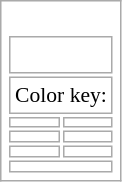<table class="wikitable floatright" style="background: none";>
<tr>
<td><br><table class="floatright" style="font-size: 90%";>
<tr>
<td colspan=2><br>



</td>
</tr>
<tr>
<td colspan=2>Color key:</td>
</tr>
<tr>
<td></td>
<td></td>
</tr>
<tr>
<td></td>
<td></td>
</tr>
<tr>
<td></td>
<td></td>
</tr>
<tr>
<td colspan=2></td>
</tr>
</table>
</td>
</tr>
</table>
